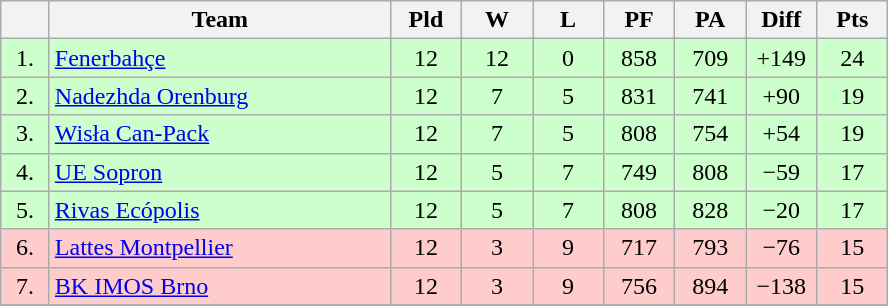<table class="wikitable" style="text-align:center">
<tr>
<th width=25></th>
<th width=220>Team</th>
<th width=40>Pld</th>
<th width=40>W</th>
<th width=40>L</th>
<th width=40>PF</th>
<th width=40>PA</th>
<th width=40>Diff</th>
<th width=40>Pts</th>
</tr>
<tr style="background:#ccffcc;">
<td>1.</td>
<td align=left> <a href='#'>Fenerbahçe</a></td>
<td>12</td>
<td>12</td>
<td>0</td>
<td>858</td>
<td>709</td>
<td>+149</td>
<td>24</td>
</tr>
<tr style="background:#ccffcc;">
<td>2.</td>
<td align=left> <a href='#'>Nadezhda Orenburg</a></td>
<td>12</td>
<td>7</td>
<td>5</td>
<td>831</td>
<td>741</td>
<td>+90</td>
<td>19</td>
</tr>
<tr style="background:#ccffcc;">
<td>3.</td>
<td align=left> <a href='#'>Wisła Can-Pack</a></td>
<td>12</td>
<td>7</td>
<td>5</td>
<td>808</td>
<td>754</td>
<td>+54</td>
<td>19</td>
</tr>
<tr style="background:#ccffcc;">
<td>4.</td>
<td align=left> <a href='#'>UE Sopron</a></td>
<td>12</td>
<td>5</td>
<td>7</td>
<td>749</td>
<td>808</td>
<td>−59</td>
<td>17</td>
</tr>
<tr style="background:#ccffcc;">
<td>5.</td>
<td align=left> <a href='#'>Rivas Ecópolis</a></td>
<td>12</td>
<td>5</td>
<td>7</td>
<td>808</td>
<td>828</td>
<td>−20</td>
<td>17</td>
</tr>
<tr style="background:#ffcccc;">
<td>6.</td>
<td align=left> <a href='#'>Lattes Montpellier</a></td>
<td>12</td>
<td>3</td>
<td>9</td>
<td>717</td>
<td>793</td>
<td>−76</td>
<td>15</td>
</tr>
<tr style="background:#ffcccc;">
<td>7.</td>
<td align=left> <a href='#'>BK IMOS Brno</a></td>
<td>12</td>
<td>3</td>
<td>9</td>
<td>756</td>
<td>894</td>
<td>−138</td>
<td>15</td>
</tr>
<tr>
</tr>
</table>
